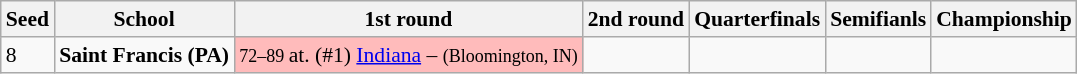<table class="sortable wikitable" style="white-space:nowrap; font-size:90%;">
<tr>
<th>Seed</th>
<th>School</th>
<th>1st round</th>
<th>2nd round</th>
<th>Quarterfinals</th>
<th>Semifianls</th>
<th>Championship</th>
</tr>
<tr>
<td>8</td>
<td><strong>Saint Francis (PA)</strong></td>
<td style="background:#fbb;"><small> 72–89 </small> at. (#1) <a href='#'>Indiana</a> – <small>(Bloomington, IN)</small></td>
<td></td>
<td></td>
<td></td>
<td></td>
</tr>
</table>
